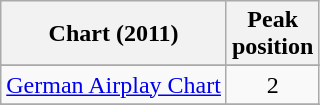<table class="wikitable sortable">
<tr>
<th>Chart (2011)</th>
<th>Peak<br>position</th>
</tr>
<tr>
</tr>
<tr>
</tr>
<tr>
</tr>
<tr>
</tr>
<tr>
</tr>
<tr>
</tr>
<tr>
<td align="left"><a href='#'>German Airplay Chart</a></td>
<td style="text-align:center;">2</td>
</tr>
<tr>
</tr>
<tr>
</tr>
<tr>
</tr>
<tr>
</tr>
</table>
